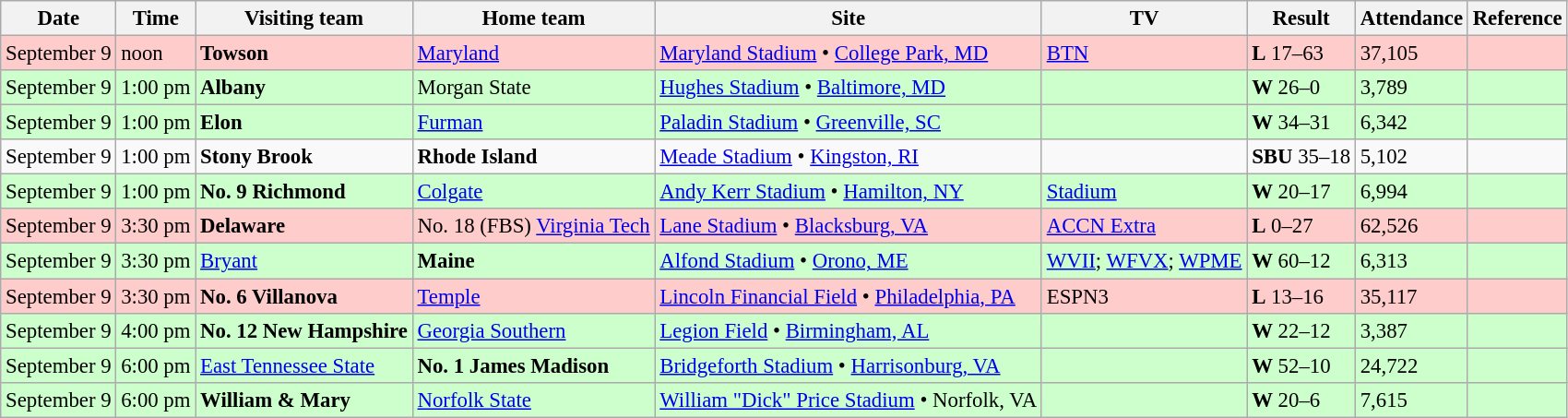<table class="wikitable" style="font-size:95%;">
<tr>
<th>Date</th>
<th>Time</th>
<th>Visiting team</th>
<th>Home team</th>
<th>Site</th>
<th>TV</th>
<th>Result</th>
<th>Attendance</th>
<th class="unsortable">Reference</th>
</tr>
<tr bgcolor=ffcccc>
<td>September 9</td>
<td>noon</td>
<td><strong>Towson</strong></td>
<td><a href='#'>Maryland</a></td>
<td><a href='#'>Maryland Stadium</a> • <a href='#'>College Park, MD</a></td>
<td><a href='#'>BTN</a></td>
<td><strong>L</strong> 17–63</td>
<td>37,105</td>
<td></td>
</tr>
<tr bgcolor=ccffcc>
<td>September 9</td>
<td>1:00 pm</td>
<td><strong>Albany</strong></td>
<td>Morgan State</td>
<td><a href='#'>Hughes Stadium</a> • <a href='#'>Baltimore, MD</a></td>
<td></td>
<td><strong>W</strong> 26–0</td>
<td>3,789</td>
<td></td>
</tr>
<tr bgcolor=ccffcc>
<td>September 9</td>
<td>1:00 pm</td>
<td><strong>Elon</strong></td>
<td><a href='#'>Furman</a></td>
<td><a href='#'>Paladin Stadium</a> • <a href='#'>Greenville, SC</a></td>
<td></td>
<td><strong>W</strong> 34–31</td>
<td>6,342</td>
<td></td>
</tr>
<tr bgcolor=>
<td>September 9</td>
<td>1:00 pm</td>
<td><strong>Stony Brook</strong></td>
<td><strong>Rhode Island</strong></td>
<td><a href='#'>Meade Stadium</a> • <a href='#'>Kingston, RI</a></td>
<td></td>
<td><strong>SBU</strong> 35–18</td>
<td>5,102</td>
<td></td>
</tr>
<tr bgcolor=ccffcc>
<td>September 9</td>
<td>1:00 pm</td>
<td><strong>No. 9 Richmond</strong></td>
<td><a href='#'>Colgate</a></td>
<td><a href='#'>Andy Kerr Stadium</a> • <a href='#'>Hamilton, NY</a></td>
<td><a href='#'>Stadium</a></td>
<td><strong>W</strong> 20–17</td>
<td>6,994</td>
<td></td>
</tr>
<tr bgcolor=ffcccc>
<td>September 9</td>
<td>3:30 pm</td>
<td><strong>Delaware</strong></td>
<td>No. 18 (FBS) <a href='#'>Virginia Tech</a></td>
<td><a href='#'>Lane Stadium</a> • <a href='#'>Blacksburg, VA</a></td>
<td><a href='#'>ACCN Extra</a></td>
<td><strong>L</strong> 0–27</td>
<td>62,526</td>
<td></td>
</tr>
<tr bgcolor=ccffcc>
<td>September 9</td>
<td>3:30 pm</td>
<td><a href='#'>Bryant</a></td>
<td><strong>Maine</strong></td>
<td><a href='#'>Alfond Stadium</a> • <a href='#'>Orono, ME</a></td>
<td><a href='#'>WVII</a>; <a href='#'>WFVX</a>; <a href='#'>WPME</a></td>
<td><strong>W</strong> 60–12</td>
<td>6,313</td>
<td></td>
</tr>
<tr bgcolor=ffcccc>
<td>September 9</td>
<td>3:30 pm</td>
<td><strong>No. 6 Villanova</strong></td>
<td><a href='#'>Temple</a></td>
<td><a href='#'>Lincoln Financial Field</a> • <a href='#'>Philadelphia, PA</a></td>
<td>ESPN3</td>
<td><strong>L</strong> 13–16</td>
<td>35,117</td>
<td></td>
</tr>
<tr bgcolor=ccffcc>
<td>September 9</td>
<td>4:00 pm</td>
<td><strong>No. 12 New Hampshire</strong></td>
<td><a href='#'>Georgia Southern</a></td>
<td><a href='#'>Legion Field</a> • <a href='#'>Birmingham, AL</a></td>
<td></td>
<td><strong>W</strong> 22–12</td>
<td>3,387</td>
<td></td>
</tr>
<tr bgcolor=ccffcc>
<td>September 9</td>
<td>6:00 pm</td>
<td><a href='#'>East Tennessee State</a></td>
<td><strong>No. 1 James Madison</strong></td>
<td><a href='#'>Bridgeforth Stadium</a> • <a href='#'>Harrisonburg, VA</a></td>
<td></td>
<td><strong>W</strong> 52–10</td>
<td>24,722</td>
<td></td>
</tr>
<tr bgcolor=ccffcc>
<td>September 9</td>
<td>6:00 pm</td>
<td><strong>William & Mary</strong></td>
<td><a href='#'>Norfolk State</a></td>
<td><a href='#'>William "Dick" Price Stadium</a> • Norfolk, VA</td>
<td></td>
<td><strong>W</strong> 20–6</td>
<td>7,615</td>
<td></td>
</tr>
</table>
